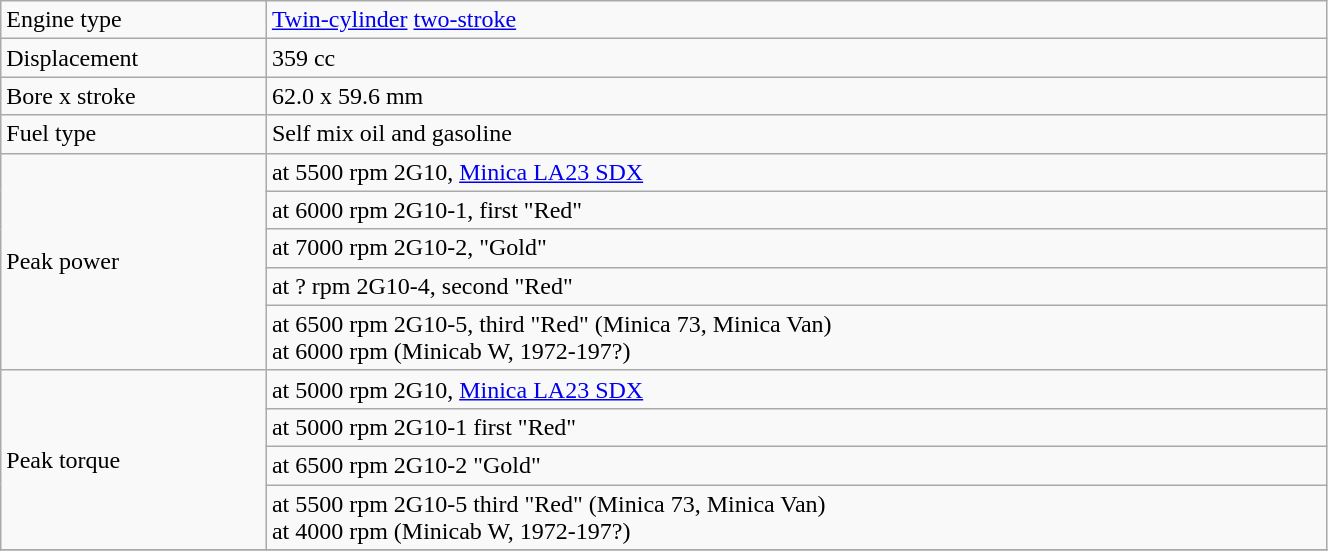<table class="wikitable" width="70%">
<tr>
<td>Engine type</td>
<td><a href='#'>Twin-cylinder</a> <a href='#'>two-stroke</a></td>
</tr>
<tr>
<td>Displacement</td>
<td>359 cc</td>
</tr>
<tr>
<td>Bore x stroke</td>
<td>62.0 x 59.6 mm</td>
</tr>
<tr>
<td>Fuel type</td>
<td>Self mix oil and gasoline</td>
</tr>
<tr>
<td rowspan="5">Peak power</td>
<td> at 5500 rpm 2G10, <a href='#'>Minica LA23 SDX</a></td>
</tr>
<tr>
<td> at 6000 rpm 2G10-1, first "Red"</td>
</tr>
<tr>
<td> at 7000 rpm 2G10-2, "Gold"</td>
</tr>
<tr>
<td> at ? rpm 2G10-4, second "Red"</td>
</tr>
<tr>
<td> at 6500 rpm 2G10-5, third "Red" (Minica 73, Minica Van)<br> at 6000 rpm (Minicab W, 1972-197?)</td>
</tr>
<tr>
<td rowspan="4">Peak torque</td>
<td> at 5000 rpm 2G10, <a href='#'>Minica LA23 SDX</a></td>
</tr>
<tr>
<td> at 5000 rpm 2G10-1 first "Red"</td>
</tr>
<tr>
<td> at 6500 rpm 2G10-2 "Gold"</td>
</tr>
<tr>
<td> at 5500 rpm 2G10-5 third "Red" (Minica 73, Minica Van)<br> at 4000 rpm (Minicab W, 1972-197?)</td>
</tr>
<tr>
</tr>
</table>
